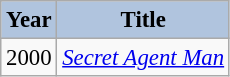<table class="wikitable" style="font-size:95%;">
<tr>
<th style="background:#B0C4DE;">Year</th>
<th style="background:#B0C4DE;">Title</th>
</tr>
<tr>
<td>2000</td>
<td><em><a href='#'>Secret Agent Man</a></em></td>
</tr>
</table>
